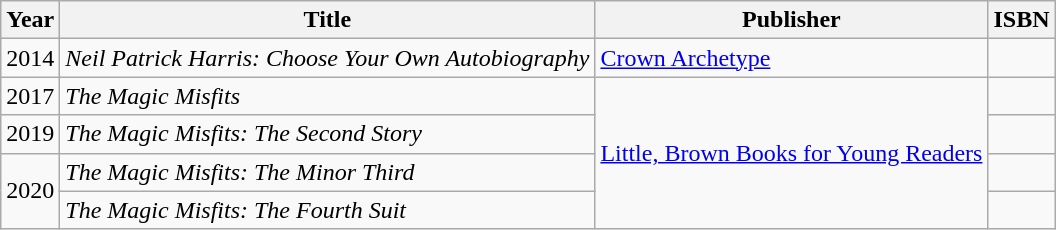<table class="wikitable">
<tr>
<th>Year</th>
<th>Title</th>
<th>Publisher</th>
<th>ISBN</th>
</tr>
<tr>
<td>2014</td>
<td><em>Neil Patrick Harris: Choose Your Own Autobiography</em></td>
<td><a href='#'>Crown Archetype</a></td>
<td></td>
</tr>
<tr>
<td>2017</td>
<td><em>The Magic Misfits</em></td>
<td rowspan="4"><a href='#'>Little, Brown Books for Young Readers</a></td>
<td></td>
</tr>
<tr>
<td>2019</td>
<td><em>The Magic Misfits: The Second Story</em></td>
<td></td>
</tr>
<tr>
<td rowspan="2">2020</td>
<td><em>The Magic Misfits: The Minor Third</em></td>
<td></td>
</tr>
<tr>
<td><em>The Magic Misfits: The Fourth Suit</em></td>
<td></td>
</tr>
</table>
